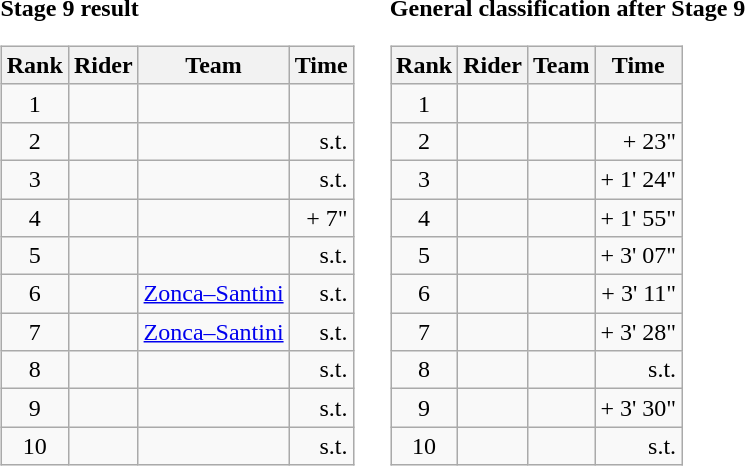<table>
<tr>
<td><strong>Stage 9 result</strong><br><table class="wikitable">
<tr>
<th scope="col">Rank</th>
<th scope="col">Rider</th>
<th scope="col">Team</th>
<th scope="col">Time</th>
</tr>
<tr>
<td style="text-align:center;">1</td>
<td></td>
<td></td>
<td style="text-align:right;"></td>
</tr>
<tr>
<td style="text-align:center;">2</td>
<td></td>
<td></td>
<td style="text-align:right;">s.t.</td>
</tr>
<tr>
<td style="text-align:center;">3</td>
<td></td>
<td></td>
<td style="text-align:right;">s.t.</td>
</tr>
<tr>
<td style="text-align:center;">4</td>
<td></td>
<td></td>
<td style="text-align:right;">+ 7"</td>
</tr>
<tr>
<td style="text-align:center;">5</td>
<td></td>
<td></td>
<td style="text-align:right;">s.t.</td>
</tr>
<tr>
<td style="text-align:center;">6</td>
<td></td>
<td><a href='#'>Zonca–Santini</a></td>
<td style="text-align:right;">s.t.</td>
</tr>
<tr>
<td style="text-align:center;">7</td>
<td></td>
<td><a href='#'>Zonca–Santini</a></td>
<td style="text-align:right;">s.t.</td>
</tr>
<tr>
<td style="text-align:center;">8</td>
<td></td>
<td></td>
<td style="text-align:right;">s.t.</td>
</tr>
<tr>
<td style="text-align:center;">9</td>
<td></td>
<td></td>
<td style="text-align:right;">s.t.</td>
</tr>
<tr>
<td style="text-align:center;">10</td>
<td></td>
<td></td>
<td style="text-align:right;">s.t.</td>
</tr>
</table>
</td>
<td></td>
<td><strong>General classification after Stage 9</strong><br><table class="wikitable">
<tr>
<th scope="col">Rank</th>
<th scope="col">Rider</th>
<th scope="col">Team</th>
<th scope="col">Time</th>
</tr>
<tr>
<td style="text-align:center;">1</td>
<td></td>
<td></td>
<td style="text-align:right;"></td>
</tr>
<tr>
<td style="text-align:center;">2</td>
<td></td>
<td></td>
<td style="text-align:right;">+ 23"</td>
</tr>
<tr>
<td style="text-align:center;">3</td>
<td></td>
<td></td>
<td style="text-align:right;">+ 1' 24"</td>
</tr>
<tr>
<td style="text-align:center;">4</td>
<td></td>
<td></td>
<td style="text-align:right;">+ 1' 55"</td>
</tr>
<tr>
<td style="text-align:center;">5</td>
<td></td>
<td></td>
<td style="text-align:right;">+ 3' 07"</td>
</tr>
<tr>
<td style="text-align:center;">6</td>
<td></td>
<td></td>
<td style="text-align:right;">+ 3' 11"</td>
</tr>
<tr>
<td style="text-align:center;">7</td>
<td></td>
<td></td>
<td style="text-align:right;">+ 3' 28"</td>
</tr>
<tr>
<td style="text-align:center;">8</td>
<td></td>
<td></td>
<td style="text-align:right;">s.t.</td>
</tr>
<tr>
<td style="text-align:center;">9</td>
<td></td>
<td></td>
<td style="text-align:right;">+ 3' 30"</td>
</tr>
<tr>
<td style="text-align:center;">10</td>
<td></td>
<td></td>
<td style="text-align:right;">s.t.</td>
</tr>
</table>
</td>
</tr>
</table>
